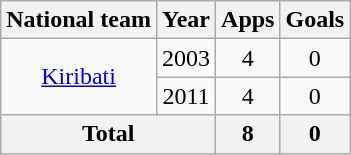<table class="wikitable" style="text-align: center;">
<tr>
<th>National team</th>
<th>Year</th>
<th>Apps</th>
<th>Goals</th>
</tr>
<tr>
<td rowspan="2"><a href='#'>Kiribati</a></td>
<td>2003</td>
<td>4</td>
<td>0</td>
</tr>
<tr>
<td>2011</td>
<td>4</td>
<td>0</td>
</tr>
<tr>
<th colspan="2">Total</th>
<th>8</th>
<th>0</th>
</tr>
</table>
